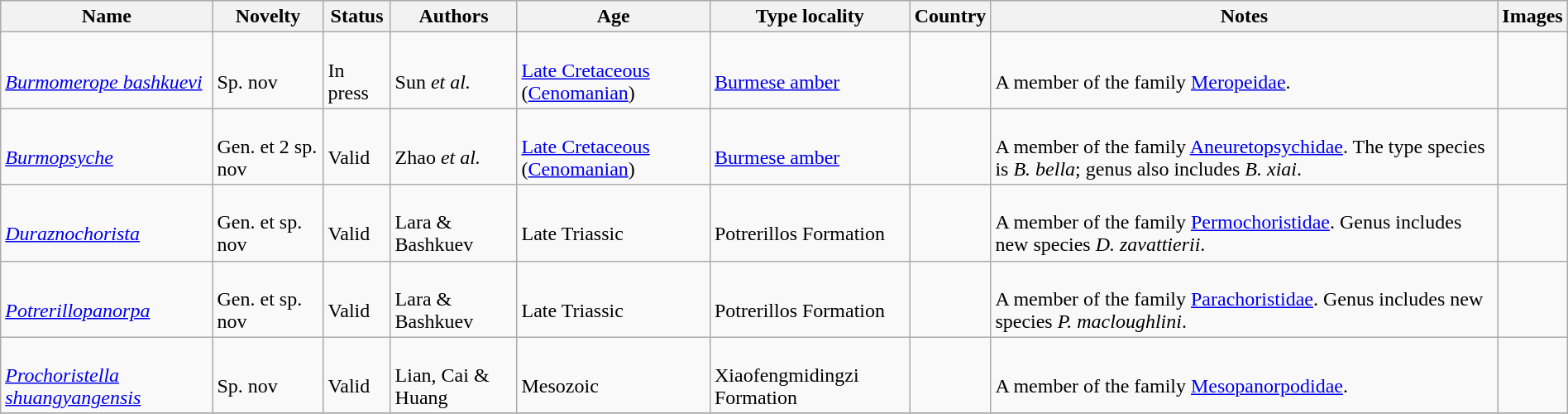<table class="wikitable sortable" align="center" width="100%">
<tr>
<th>Name</th>
<th>Novelty</th>
<th>Status</th>
<th>Authors</th>
<th>Age</th>
<th>Type locality</th>
<th>Country</th>
<th>Notes</th>
<th>Images</th>
</tr>
<tr>
<td><br><em><a href='#'>Burmomerope bashkuevi</a></em></td>
<td><br>Sp. nov</td>
<td><br>In press</td>
<td><br>Sun <em>et al.</em></td>
<td><br><a href='#'>Late Cretaceous</a> (<a href='#'>Cenomanian</a>)</td>
<td><br><a href='#'>Burmese amber</a></td>
<td><br></td>
<td><br>A member of the family <a href='#'>Meropeidae</a>.</td>
<td></td>
</tr>
<tr>
<td><br><em><a href='#'>Burmopsyche</a></em></td>
<td><br>Gen. et 2 sp. nov</td>
<td><br>Valid</td>
<td><br>Zhao <em>et al.</em></td>
<td><br><a href='#'>Late Cretaceous</a> (<a href='#'>Cenomanian</a>)</td>
<td><br><a href='#'>Burmese amber</a></td>
<td><br></td>
<td><br>A member of the family <a href='#'>Aneuretopsychidae</a>. The type species is <em>B. bella</em>; genus also includes <em>B. xiai</em>.</td>
<td></td>
</tr>
<tr>
<td><br><em><a href='#'>Duraznochorista</a></em></td>
<td><br>Gen. et sp. nov</td>
<td><br>Valid</td>
<td><br>Lara & Bashkuev</td>
<td><br>Late Triassic</td>
<td><br>Potrerillos Formation</td>
<td><br></td>
<td><br>A member of the family <a href='#'>Permochoristidae</a>. Genus includes new species <em>D. zavattierii</em>.</td>
<td></td>
</tr>
<tr>
<td><br><em><a href='#'>Potrerillopanorpa</a></em></td>
<td><br>Gen. et sp. nov</td>
<td><br>Valid</td>
<td><br>Lara & Bashkuev</td>
<td><br>Late Triassic</td>
<td><br>Potrerillos Formation</td>
<td><br></td>
<td><br>A member of the family <a href='#'>Parachoristidae</a>. Genus includes new species <em>P. macloughlini</em>.</td>
<td></td>
</tr>
<tr>
<td><br><em><a href='#'>Prochoristella shuangyangensis</a></em></td>
<td><br>Sp. nov</td>
<td><br>Valid</td>
<td><br>Lian, Cai & Huang</td>
<td><br>Mesozoic</td>
<td><br>Xiaofengmidingzi Formation</td>
<td><br></td>
<td><br>A member of the family <a href='#'>Mesopanorpodidae</a>.</td>
<td></td>
</tr>
<tr>
</tr>
</table>
